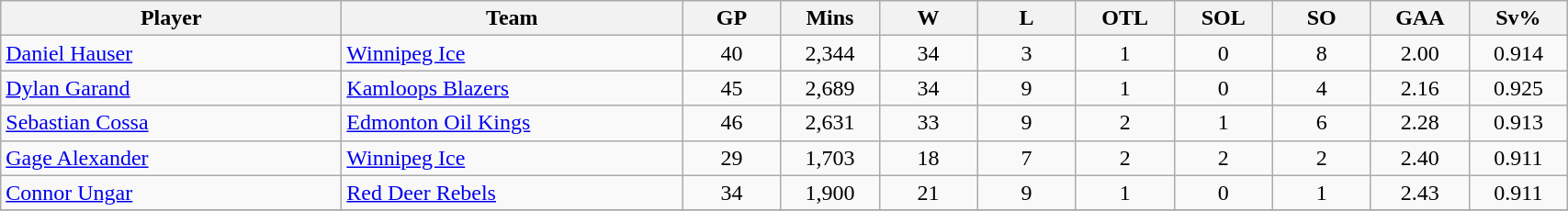<table class="wikitable sortable" style="text-align: center">
<tr>
<th class="unsortable" align=center bgcolor=#F2F2F2 style="width: 15em"><strong>Player</strong></th>
<th style="width: 15em">Team</th>
<th style="width: 4em">GP</th>
<th style="width: 4em">Mins</th>
<th style="width: 4em">W</th>
<th style="width: 4em">L</th>
<th style="width: 4em">OTL</th>
<th style="width: 4em">SOL</th>
<th style="width: 4em">SO</th>
<th style="width: 4em">GAA</th>
<th style="width: 4em">Sv%</th>
</tr>
<tr>
<td align=left><a href='#'>Daniel Hauser</a></td>
<td align=left><a href='#'>Winnipeg Ice</a></td>
<td>40</td>
<td>2,344</td>
<td>34</td>
<td>3</td>
<td>1</td>
<td>0</td>
<td>8</td>
<td>2.00</td>
<td>0.914</td>
</tr>
<tr>
<td align=left><a href='#'>Dylan Garand</a></td>
<td align=left><a href='#'>Kamloops Blazers</a></td>
<td>45</td>
<td>2,689</td>
<td>34</td>
<td>9</td>
<td>1</td>
<td>0</td>
<td>4</td>
<td>2.16</td>
<td>0.925</td>
</tr>
<tr>
<td align=left><a href='#'>Sebastian Cossa</a></td>
<td align=left><a href='#'>Edmonton Oil Kings</a></td>
<td>46</td>
<td>2,631</td>
<td>33</td>
<td>9</td>
<td>2</td>
<td>1</td>
<td>6</td>
<td>2.28</td>
<td>0.913</td>
</tr>
<tr>
<td align=left><a href='#'>Gage Alexander</a></td>
<td align=left><a href='#'>Winnipeg Ice</a></td>
<td>29</td>
<td>1,703</td>
<td>18</td>
<td>7</td>
<td>2</td>
<td>2</td>
<td>2</td>
<td>2.40</td>
<td>0.911</td>
</tr>
<tr>
<td align=left><a href='#'>Connor Ungar</a></td>
<td align=left><a href='#'>Red Deer Rebels</a></td>
<td>34</td>
<td>1,900</td>
<td>21</td>
<td>9</td>
<td>1</td>
<td>0</td>
<td>1</td>
<td>2.43</td>
<td>0.911</td>
</tr>
<tr>
</tr>
</table>
